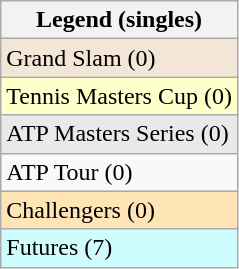<table class="wikitable">
<tr>
<th>Legend (singles)</th>
</tr>
<tr bgcolor="#f3e6d7">
<td>Grand Slam (0)</td>
</tr>
<tr bgcolor="ffffcc">
<td>Tennis Masters Cup (0)</td>
</tr>
<tr bgcolor="#e9e9e9">
<td>ATP Masters Series (0)</td>
</tr>
<tr>
<td>ATP Tour (0)</td>
</tr>
<tr bgcolor="moccasin">
<td>Challengers (0)</td>
</tr>
<tr bgcolor="CFFCFF">
<td>Futures (7)</td>
</tr>
</table>
